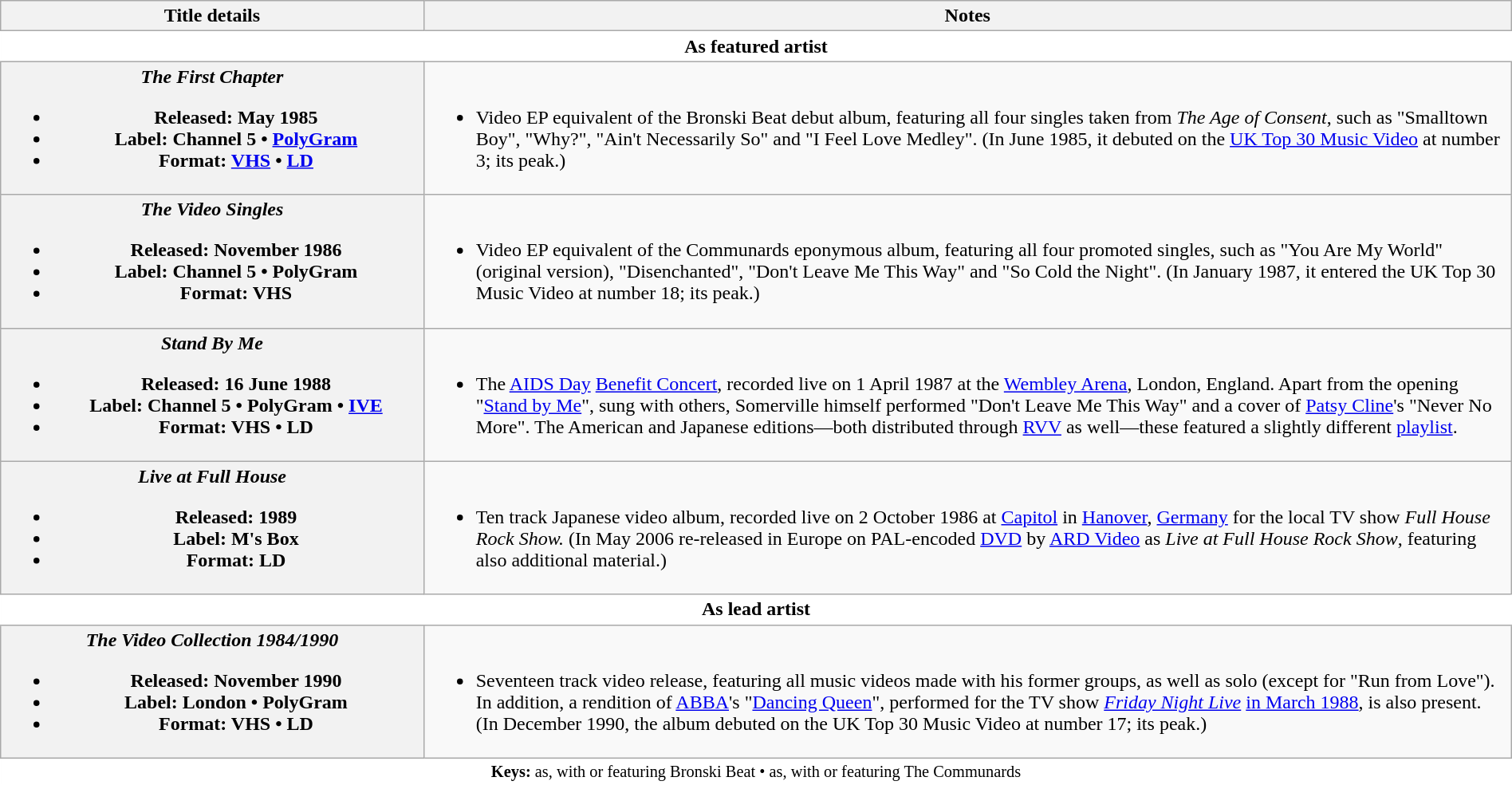<table class="wikitable plainrowheaders" style="text-align:center; width:100%;">
<tr>
<th scope="col" style="width:28%;">Title details</th>
<th scope="col" style="width:72%;">Notes</th>
</tr>
<tr>
<th colspan="2" style="background:#FFF; border-left:1px solid #FFF; border-right:1px solid #FFF">As featured artist</th>
</tr>
<tr>
<th scope="row"><em>The First Chapter</em><br><ul><li>Released: May 1985</li><li>Label: Channel 5 • <a href='#'>PolyGram</a></li><li>Format: <a href='#'>VHS</a> • <a href='#'>LD</a> </li></ul></th>
<td align=left><br><ul><li>Video EP equivalent of the Bronski Beat debut album, featuring all four singles taken from <em>The Age of Consent</em>, such as "Smalltown Boy", "Why?", "Ain't Necessarily So" and "I Feel Love Medley". (In June 1985, it debuted on the <a href='#'>UK Top 30 Music Video</a> at number 3; its peak.)</li></ul></td>
</tr>
<tr>
<th scope="row"><em>The Video Singles</em><br><ul><li>Released: November 1986</li><li>Label: Channel 5 • PolyGram</li><li>Format: VHS</li></ul></th>
<td align=left><br><ul><li>Video EP equivalent of the Communards eponymous album, featuring all four promoted singles, such as "You Are My World" (original version), "Disenchanted", "Don't Leave Me This Way" and "So Cold the Night". (In January 1987, it entered the UK Top 30 Music Video at number 18; its peak.)</li></ul></td>
</tr>
<tr>
<th scope="row"><em>Stand By Me</em><br><ul><li>Released: 16 June 1988</li><li>Label: Channel 5 • PolyGram • <a href='#'>IVE</a> </li><li>Format: VHS • LD </li></ul></th>
<td align=left><br><ul><li>The <a href='#'>AIDS Day</a> <a href='#'>Benefit Concert</a>, recorded live on 1 April 1987 at the <a href='#'>Wembley Arena</a>, London, England. Apart from the opening "<a href='#'>Stand by Me</a>", sung with others, Somerville himself performed "Don't Leave Me This Way" and a cover of <a href='#'>Patsy Cline</a>'s "Never No More". The American and Japanese editions—both distributed through <a href='#'>RVV</a> as well—these featured a slightly different <a href='#'>playlist</a>.</li></ul></td>
</tr>
<tr>
<th scope="row"><em>Live at Full House</em><br><ul><li>Released: 1989 </li><li>Label: M's Box</li><li>Format: LD </li></ul></th>
<td align=left><br><ul><li>Ten track Japanese video album, recorded live on 2 October 1986 at <a href='#'>Capitol</a> in <a href='#'>Hanover</a>, <a href='#'>Germany</a> for the local TV show <em>Full House Rock Show.</em> (In May 2006 re-released in Europe on PAL-encoded <a href='#'>DVD</a> by <a href='#'>ARD Video</a> as <em>Live at Full House Rock Show</em>, featuring also additional material.)</li></ul></td>
</tr>
<tr>
<th colspan="2" style="background:#FFF; border-left:1px solid #FFF; border-right:1px solid #FFF">As lead artist</th>
</tr>
<tr>
<th scope="row"><em>The Video Collection 1984/1990</em><br><ul><li>Released: November 1990</li><li>Label: London • PolyGram </li><li>Format: VHS • LD </li></ul></th>
<td align=left><br><ul><li>Seventeen track video release, featuring all music videos made with his former groups, as well as solo (except for "Run from Love"). In addition, a rendition of <a href='#'>ABBA</a>'s "<a href='#'>Dancing Queen</a>", performed for the TV show <em><a href='#'>Friday Night Live</a></em> <a href='#'>in March 1988</a>, is also present. (In December 1990, the album debuted on the UK Top 30 Music Video at number 17; its peak.)</li></ul></td>
</tr>
<tr>
<td colspan="2" style="width:100%; background:#FFF; border-bottom:1px solid #FFF; border-left:1px solid #FFF; border-right:1px solid #FFF;font-size:85%"><strong>Keys:</strong>  as, with or featuring Bronski Beat •  as, with or featuring The Communards</td>
</tr>
</table>
